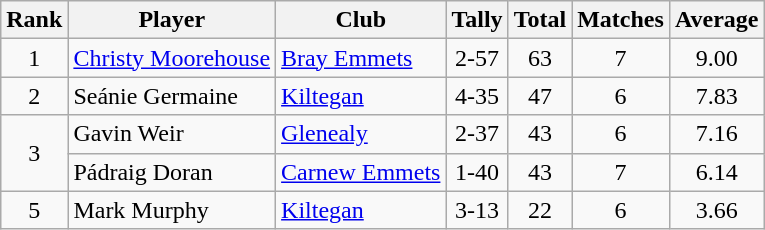<table class="wikitable">
<tr>
<th>Rank</th>
<th>Player</th>
<th>Club</th>
<th>Tally</th>
<th>Total</th>
<th>Matches</th>
<th>Average</th>
</tr>
<tr>
<td rowspan=1 align=center>1</td>
<td><a href='#'>Christy Moorehouse</a></td>
<td><a href='#'>Bray Emmets</a></td>
<td align=center>2-57</td>
<td align=center>63</td>
<td align=center>7</td>
<td align=center>9.00</td>
</tr>
<tr>
<td rowspan=1 align=center>2</td>
<td>Seánie Germaine</td>
<td><a href='#'>Kiltegan</a></td>
<td align=center>4-35</td>
<td align=center>47</td>
<td align=center>6</td>
<td align=center>7.83</td>
</tr>
<tr>
<td rowspan=2 align=center>3</td>
<td>Gavin Weir</td>
<td><a href='#'>Glenealy</a></td>
<td align=center>2-37</td>
<td align=center>43</td>
<td align=center>6</td>
<td align=center>7.16</td>
</tr>
<tr>
<td>Pádraig Doran</td>
<td><a href='#'>Carnew Emmets</a></td>
<td align=center>1-40</td>
<td align=center>43</td>
<td align=center>7</td>
<td align=center>6.14</td>
</tr>
<tr>
<td rowspan=1 align=center>5</td>
<td>Mark Murphy</td>
<td><a href='#'>Kiltegan</a></td>
<td align=center>3-13</td>
<td align=center>22</td>
<td align=center>6</td>
<td align=center>3.66</td>
</tr>
</table>
